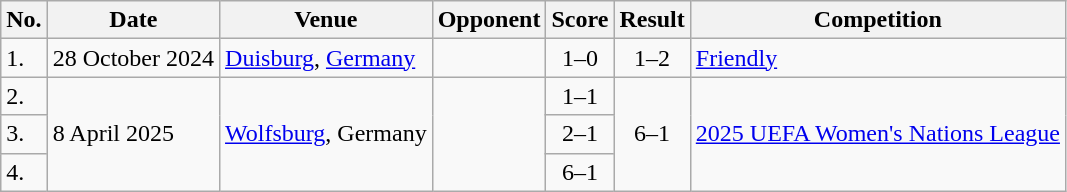<table class="wikitable">
<tr>
<th>No.</th>
<th>Date</th>
<th>Venue</th>
<th>Opponent</th>
<th>Score</th>
<th>Result</th>
<th>Competition</th>
</tr>
<tr>
<td>1.</td>
<td>28 October 2024</td>
<td><a href='#'>Duisburg</a>, <a href='#'>Germany</a></td>
<td></td>
<td align=center>1–0</td>
<td align=center>1–2</td>
<td><a href='#'>Friendly</a></td>
</tr>
<tr>
<td>2.</td>
<td rowspan=3>8 April 2025</td>
<td rowspan=3><a href='#'>Wolfsburg</a>, Germany</td>
<td rowspan=3></td>
<td align=center>1–1</td>
<td rowspan=3 align=center>6–1</td>
<td rowspan=3><a href='#'>2025 UEFA Women's Nations League</a></td>
</tr>
<tr>
<td>3.</td>
<td align=center>2–1</td>
</tr>
<tr>
<td>4.</td>
<td align=center>6–1</td>
</tr>
</table>
